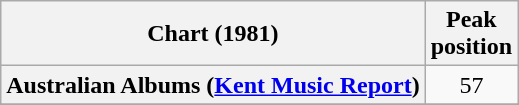<table class="wikitable sortable plainrowheaders">
<tr>
<th scope="col">Chart (1981)</th>
<th scope="col">Peak<br>position</th>
</tr>
<tr>
<th scope="row">Australian Albums (<a href='#'>Kent Music Report</a>)</th>
<td align="center">57</td>
</tr>
<tr>
</tr>
<tr>
</tr>
<tr>
</tr>
<tr>
</tr>
<tr>
</tr>
</table>
